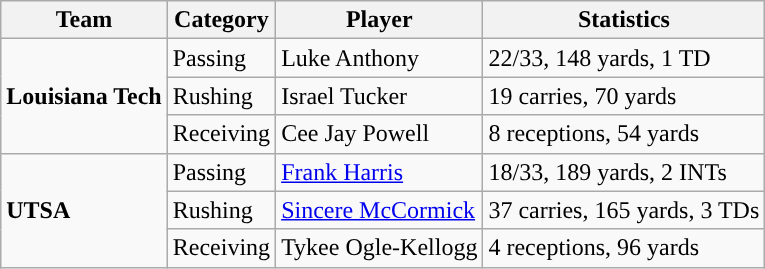<table class="wikitable" style="float: left;">
<tr>
<th>Team</th>
<th>Category</th>
<th>Player</th>
<th>Statistics</th>
</tr>
<tr>
<td rowspan=3><strong>Louisiana Tech</strong></td>
<td>Passing</td>
<td>Luke Anthony</td>
<td>22/33, 148 yards, 1 TD</td>
</tr>
<tr>
<td>Rushing</td>
<td>Israel Tucker</td>
<td>19 carries, 70 yards</td>
</tr>
<tr>
<td>Receiving</td>
<td>Cee Jay Powell</td>
<td>8 receptions, 54 yards</td>
</tr>
<tr>
<td rowspan=3><strong>UTSA</strong></td>
<td>Passing</td>
<td><a href='#'>Frank Harris</a></td>
<td>18/33, 189 yards, 2 INTs</td>
</tr>
<tr>
<td>Rushing</td>
<td><a href='#'>Sincere McCormick</a></td>
<td>37 carries, 165 yards, 3 TDs</td>
</tr>
<tr>
<td>Receiving</td>
<td>Tykee Ogle-Kellogg</td>
<td>4 receptions, 96 yards</td>
</tr>
</table>
